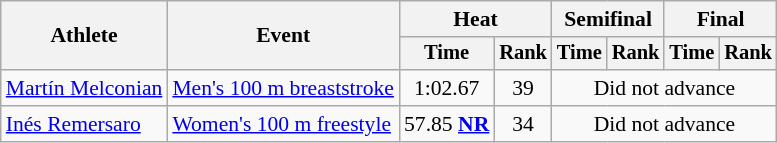<table class=wikitable style="font-size:90%">
<tr>
<th rowspan="2">Athlete</th>
<th rowspan="2">Event</th>
<th colspan="2">Heat</th>
<th colspan="2">Semifinal</th>
<th colspan="2">Final</th>
</tr>
<tr style="font-size:95%">
<th>Time</th>
<th>Rank</th>
<th>Time</th>
<th>Rank</th>
<th>Time</th>
<th>Rank</th>
</tr>
<tr align=center>
<td align=left><a href='#'>Martín Melconian</a></td>
<td align=left><a href='#'>Men's 100 m breaststroke</a></td>
<td>1:02.67</td>
<td>39</td>
<td colspan=4>Did not advance</td>
</tr>
<tr align=center>
<td align=left><a href='#'>Inés Remersaro</a></td>
<td align=left><a href='#'>Women's 100 m freestyle</a></td>
<td>57.85 <strong><a href='#'>NR</a></strong></td>
<td>34</td>
<td colspan=4>Did not advance</td>
</tr>
</table>
